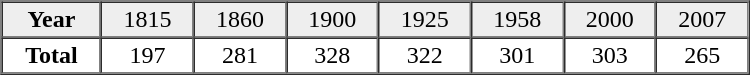<table border="1" cellpadding="2" cellspacing="0" width="500">
<tr bgcolor="#eeeeee" align="center">
<td><strong>Year</strong></td>
<td>1815</td>
<td>1860</td>
<td>1900</td>
<td>1925</td>
<td>1958</td>
<td>2000</td>
<td>2007</td>
</tr>
<tr align="center">
<td><strong>Total</strong></td>
<td>197</td>
<td>281</td>
<td>328</td>
<td>322</td>
<td>301</td>
<td>303</td>
<td>265</td>
</tr>
</table>
